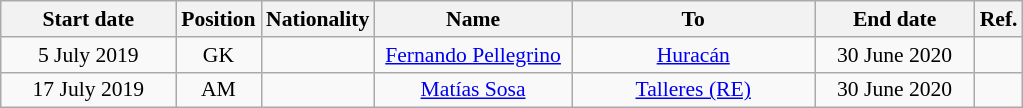<table class="wikitable" style="text-align:center; font-size:90%; ">
<tr>
<th style="background:#; color:#; width:110px;">Start date</th>
<th style="background:#; color:#; width:50px;">Position</th>
<th style="background:#; color:#; width:50px;">Nationality</th>
<th style="background:#; color:#; width:125px;">Name</th>
<th style="background:#; color:#; width:155px;">To</th>
<th style="background:#; color:#; width:100px;">End date</th>
<th style="background:#; color:#; width:25px;">Ref.</th>
</tr>
<tr>
<td>5 July 2019</td>
<td>GK</td>
<td></td>
<td><a href='#'>Fernando Pellegrino</a></td>
<td> <a href='#'>Huracán</a></td>
<td>30 June 2020</td>
<td></td>
</tr>
<tr>
<td>17 July 2019</td>
<td>AM</td>
<td></td>
<td><a href='#'>Matías Sosa</a></td>
<td> <a href='#'>Talleres (RE)</a></td>
<td>30 June 2020</td>
<td></td>
</tr>
</table>
